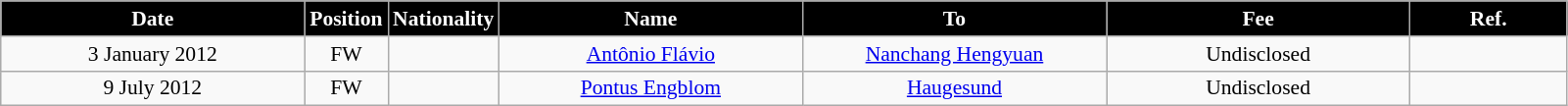<table class="wikitable"  style="text-align:center; font-size:90%; ">
<tr>
<th style="background:#000000; color:white; width:200px;">Date</th>
<th style="background:#000000; color:white; width:50px;">Position</th>
<th style="background:#000000; color:white; width:50px;">Nationality</th>
<th style="background:#000000; color:white; width:200px;">Name</th>
<th style="background:#000000; color:white; width:200px;">To</th>
<th style="background:#000000; color:white; width:200px;">Fee</th>
<th style="background:#000000; color:white; width:100px;">Ref.</th>
</tr>
<tr>
<td>3 January 2012</td>
<td>FW</td>
<td></td>
<td><a href='#'>Antônio Flávio</a></td>
<td><a href='#'>Nanchang Hengyuan</a></td>
<td>Undisclosed</td>
<td></td>
</tr>
<tr>
<td>9 July 2012</td>
<td>FW</td>
<td></td>
<td><a href='#'>Pontus Engblom</a></td>
<td><a href='#'>Haugesund</a></td>
<td>Undisclosed</td>
<td></td>
</tr>
</table>
